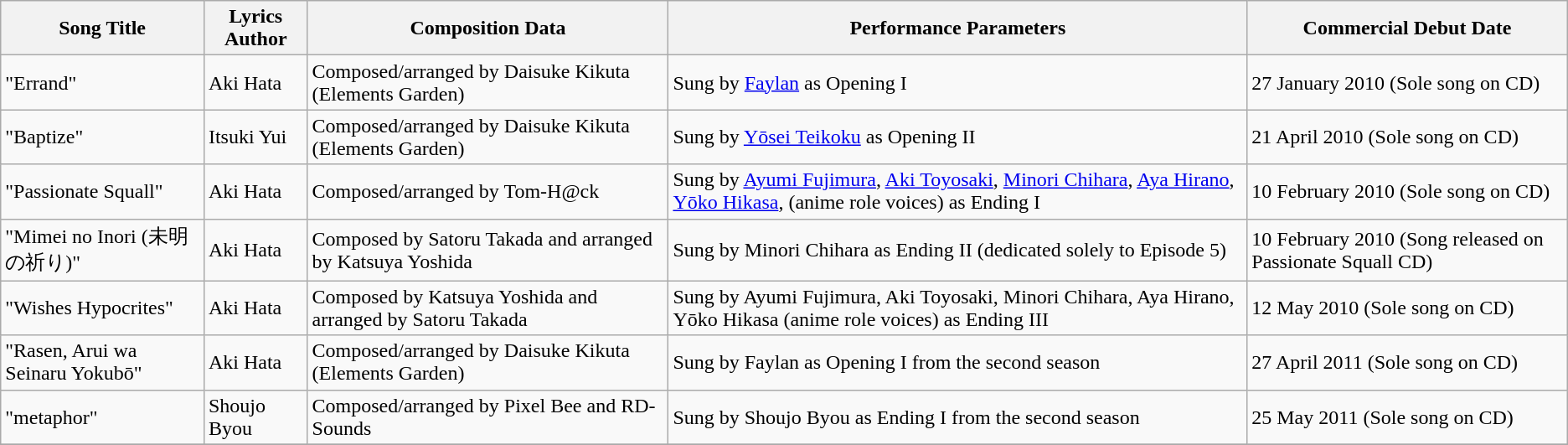<table class="wikitable">
<tr>
<th>Song Title</th>
<th>Lyrics Author</th>
<th>Composition Data</th>
<th>Performance Parameters</th>
<th>Commercial Debut Date</th>
</tr>
<tr>
<td>"Errand"</td>
<td>Aki Hata</td>
<td>Composed/arranged by Daisuke Kikuta (Elements Garden)</td>
<td>Sung by <a href='#'>Faylan</a> as Opening I</td>
<td>27 January 2010 (Sole song on CD)</td>
</tr>
<tr>
<td>"Baptize"</td>
<td>Itsuki Yui</td>
<td>Composed/arranged by Daisuke Kikuta (Elements Garden)</td>
<td>Sung by <a href='#'>Yōsei Teikoku</a> as Opening II</td>
<td>21 April 2010 (Sole song on CD)</td>
</tr>
<tr>
<td>"Passionate Squall"</td>
<td>Aki Hata</td>
<td>Composed/arranged by Tom-H@ck</td>
<td>Sung by <a href='#'>Ayumi Fujimura</a>, <a href='#'>Aki Toyosaki</a>, <a href='#'>Minori Chihara</a>, <a href='#'>Aya Hirano</a>, <a href='#'>Yōko Hikasa</a>, (anime role voices) as Ending I</td>
<td>10 February 2010 (Sole song on CD)</td>
</tr>
<tr>
<td>"Mimei no Inori (未明の祈り)"</td>
<td>Aki Hata</td>
<td>Composed by Satoru Takada and arranged by Katsuya Yoshida</td>
<td>Sung by Minori Chihara as Ending II (dedicated solely to Episode 5)</td>
<td>10 February 2010 (Song released on Passionate Squall CD)</td>
</tr>
<tr>
<td>"Wishes Hypocrites"</td>
<td>Aki Hata</td>
<td>Composed by Katsuya Yoshida and arranged by Satoru Takada</td>
<td>Sung by Ayumi Fujimura, Aki Toyosaki, Minori Chihara, Aya Hirano, Yōko Hikasa (anime role voices) as Ending III</td>
<td>12 May 2010 (Sole song on CD)</td>
</tr>
<tr>
<td>"Rasen, Arui wa Seinaru Yokubō"</td>
<td>Aki Hata</td>
<td>Composed/arranged by Daisuke Kikuta (Elements Garden)</td>
<td>Sung by Faylan as Opening I from the second season</td>
<td>27 April 2011 (Sole song on CD)</td>
</tr>
<tr>
<td>"metaphor"</td>
<td>Shoujo Byou</td>
<td>Composed/arranged by Pixel Bee and RD-Sounds</td>
<td>Sung by Shoujo Byou as Ending I from the second season</td>
<td>25 May 2011 (Sole song on CD)</td>
</tr>
<tr>
</tr>
</table>
